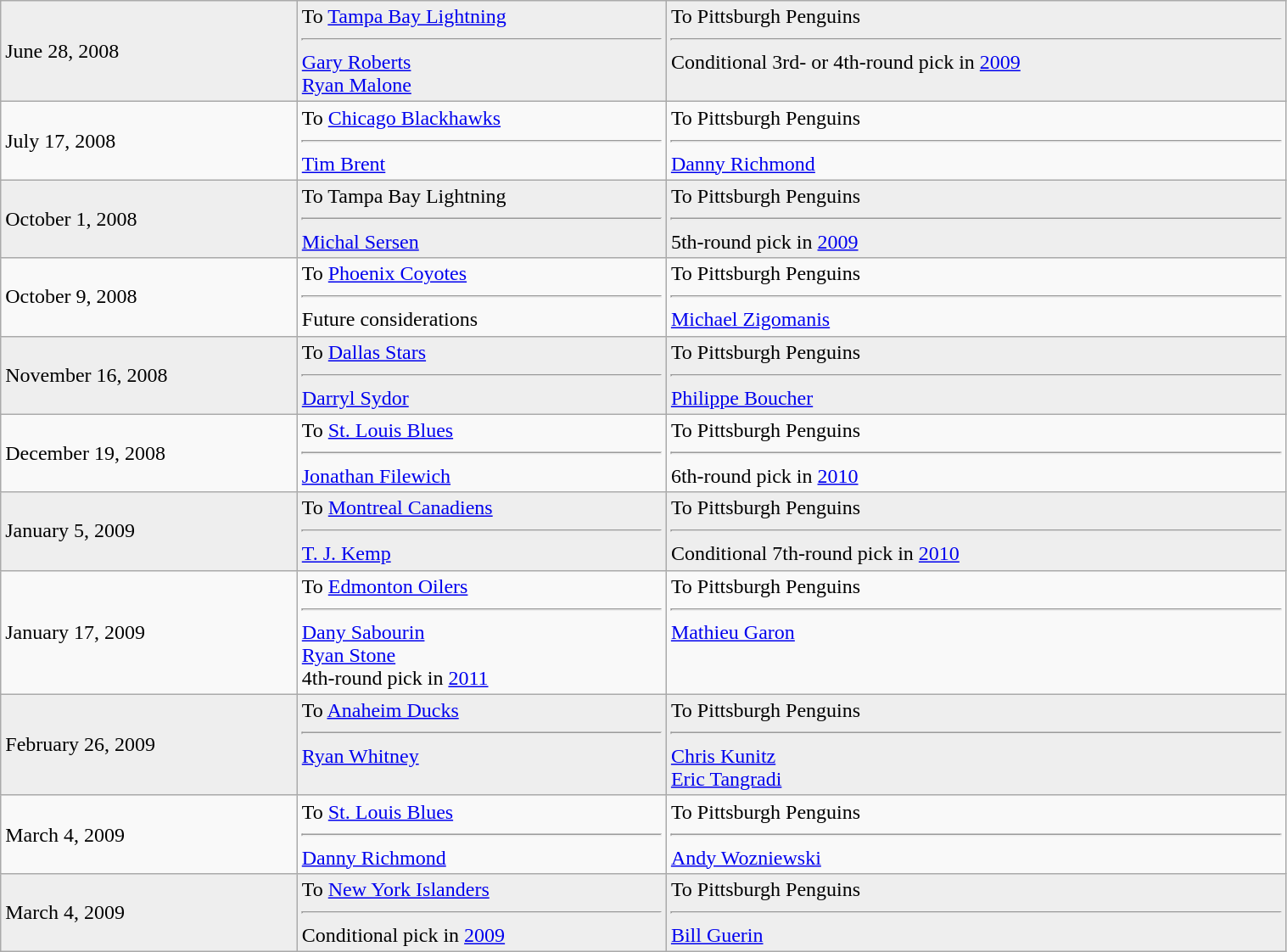<table class="wikitable" style="border:1px solid #999999; width:80%;">
<tr bgcolor="#eeeeee">
<td>June 28, 2008</td>
<td valign="top">To <a href='#'>Tampa Bay Lightning</a> <hr> <a href='#'>Gary Roberts</a><br><a href='#'>Ryan Malone</a></td>
<td valign="top">To Pittsburgh Penguins <hr> Conditional 3rd- or 4th-round pick in <a href='#'>2009</a></td>
</tr>
<tr>
<td>July 17, 2008</td>
<td valign="top">To <a href='#'>Chicago Blackhawks</a> <hr> <a href='#'>Tim Brent</a></td>
<td valign="top">To Pittsburgh Penguins <hr> <a href='#'>Danny Richmond</a></td>
</tr>
<tr bgcolor="#eeeeee">
<td>October 1, 2008</td>
<td valign="top">To Tampa Bay Lightning <hr> <a href='#'>Michal Sersen</a></td>
<td valign="top">To Pittsburgh Penguins <hr> 5th-round pick in <a href='#'>2009</a></td>
</tr>
<tr>
<td>October 9, 2008</td>
<td valign="top">To <a href='#'>Phoenix Coyotes</a> <hr> Future considerations</td>
<td valign="top">To Pittsburgh Penguins <hr> <a href='#'>Michael Zigomanis</a></td>
</tr>
<tr bgcolor="#eeeeee">
<td>November 16, 2008</td>
<td valign="top">To <a href='#'>Dallas Stars</a> <hr> <a href='#'>Darryl Sydor</a></td>
<td valign="top">To Pittsburgh Penguins <hr> <a href='#'>Philippe Boucher</a></td>
</tr>
<tr>
<td>December 19, 2008</td>
<td valign="top">To <a href='#'>St. Louis Blues</a> <hr> <a href='#'>Jonathan Filewich</a></td>
<td valign="top">To Pittsburgh Penguins <hr> 6th-round pick in <a href='#'>2010</a></td>
</tr>
<tr bgcolor="#eeeeee">
<td>January 5, 2009</td>
<td valign="top">To <a href='#'>Montreal Canadiens</a> <hr> <a href='#'>T. J. Kemp</a></td>
<td valign="top">To Pittsburgh Penguins <hr> Conditional 7th-round pick in <a href='#'>2010</a></td>
</tr>
<tr>
<td>January 17, 2009</td>
<td valign="top">To <a href='#'>Edmonton Oilers</a> <hr> <a href='#'>Dany Sabourin</a><br><a href='#'>Ryan Stone</a><br>4th-round pick in <a href='#'>2011</a></td>
<td valign="top">To Pittsburgh Penguins <hr> <a href='#'>Mathieu Garon</a></td>
</tr>
<tr bgcolor="#eeeeee">
<td>February 26, 2009</td>
<td valign="top">To <a href='#'>Anaheim Ducks</a> <hr> <a href='#'>Ryan Whitney</a></td>
<td valign="top">To Pittsburgh Penguins <hr> <a href='#'>Chris Kunitz</a><br><a href='#'>Eric Tangradi</a></td>
</tr>
<tr>
<td>March 4, 2009</td>
<td valign="top">To <a href='#'>St. Louis Blues</a> <hr> <a href='#'>Danny Richmond</a></td>
<td valign="top">To Pittsburgh Penguins <hr> <a href='#'>Andy Wozniewski</a></td>
</tr>
<tr bgcolor="#eeeeee">
<td>March 4, 2009</td>
<td valign="top">To <a href='#'>New York Islanders</a> <hr> Conditional pick in <a href='#'>2009</a></td>
<td valign="top">To Pittsburgh Penguins <hr> <a href='#'>Bill Guerin</a></td>
</tr>
</table>
